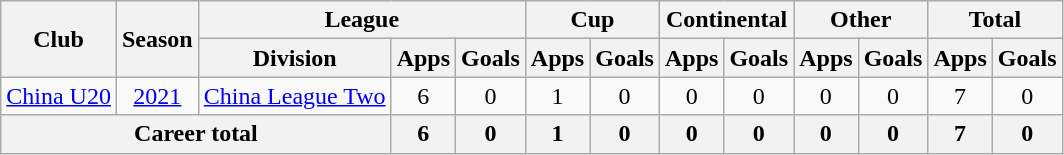<table class=wikitable style=text-align:center>
<tr>
<th rowspan=2>Club</th>
<th rowspan=2>Season</th>
<th colspan=3>League</th>
<th colspan=2>Cup</th>
<th colspan=2>Continental</th>
<th colspan=2>Other</th>
<th colspan=2>Total</th>
</tr>
<tr>
<th>Division</th>
<th>Apps</th>
<th>Goals</th>
<th>Apps</th>
<th>Goals</th>
<th>Apps</th>
<th>Goals</th>
<th>Apps</th>
<th>Goals</th>
<th>Apps</th>
<th>Goals</th>
</tr>
<tr>
<td><a href='#'>China U20</a></td>
<td><a href='#'>2021</a></td>
<td><a href='#'>China League Two</a></td>
<td>6</td>
<td>0</td>
<td>1</td>
<td>0</td>
<td>0</td>
<td>0</td>
<td>0</td>
<td>0</td>
<td>7</td>
<td>0</td>
</tr>
<tr>
<th colspan=3>Career total</th>
<th>6</th>
<th>0</th>
<th>1</th>
<th>0</th>
<th>0</th>
<th>0</th>
<th>0</th>
<th>0</th>
<th>7</th>
<th>0</th>
</tr>
</table>
